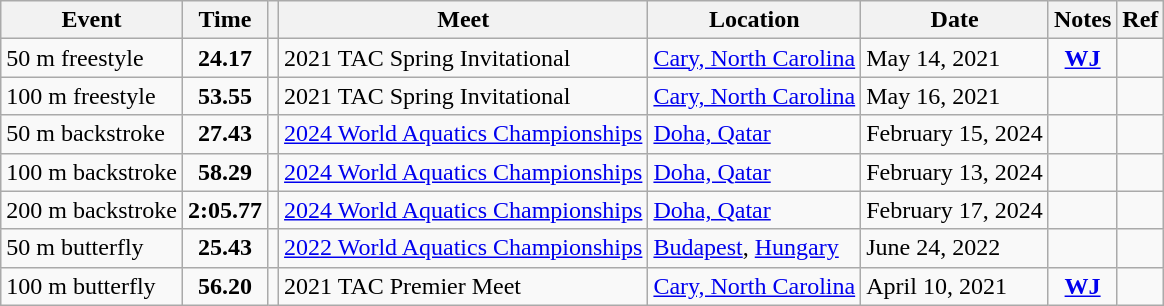<table class="wikitable">
<tr>
<th>Event</th>
<th>Time</th>
<th></th>
<th>Meet</th>
<th>Location</th>
<th>Date</th>
<th>Notes</th>
<th>Ref</th>
</tr>
<tr>
<td>50 m freestyle</td>
<td style="text-align:center;"><strong>24.17</strong></td>
<td></td>
<td>2021 TAC Spring Invitational</td>
<td><a href='#'>Cary, North Carolina</a></td>
<td>May 14, 2021</td>
<td style="text-align:center;"><strong><a href='#'>WJ</a></strong></td>
<td style="text-align:center;"></td>
</tr>
<tr>
<td>100 m freestyle</td>
<td style="text-align:center;"><strong>53.55</strong></td>
<td></td>
<td>2021 TAC Spring Invitational</td>
<td><a href='#'>Cary, North Carolina</a></td>
<td>May 16, 2021</td>
<td style="text-align:center;"></td>
<td style="text-align:center;"></td>
</tr>
<tr>
<td>50 m backstroke</td>
<td style="text-align:center;"><strong>27.43</strong></td>
<td></td>
<td><a href='#'>2024 World Aquatics Championships</a></td>
<td><a href='#'>Doha, Qatar</a></td>
<td>February 15, 2024</td>
<td style="text-align:center;"></td>
<td style="text-align:center;"></td>
</tr>
<tr>
<td>100 m backstroke</td>
<td style="text-align:center;"><strong>58.29</strong></td>
<td></td>
<td><a href='#'>2024 World Aquatics Championships</a></td>
<td><a href='#'>Doha, Qatar</a></td>
<td>February 13, 2024</td>
<td style="text-align:center;"></td>
<td style="text-align:center;"></td>
</tr>
<tr>
<td>200 m backstroke</td>
<td style="text-align:center;"><strong>2:05.77</strong></td>
<td></td>
<td><a href='#'>2024 World Aquatics Championships</a></td>
<td><a href='#'>Doha, Qatar</a></td>
<td>February 17, 2024</td>
<td style="text-align:center;"></td>
<td style="text-align:center;"></td>
</tr>
<tr>
<td>50 m butterfly</td>
<td style="text-align:center;"><strong>25.43</strong></td>
<td></td>
<td><a href='#'>2022 World Aquatics Championships</a></td>
<td><a href='#'>Budapest</a>, <a href='#'>Hungary</a></td>
<td>June 24, 2022</td>
<td style="text-align:center;"></td>
<td style="text-align:center;"></td>
</tr>
<tr>
<td>100 m butterfly</td>
<td style="text-align:center;"><strong>56.20</strong></td>
<td></td>
<td>2021 TAC Premier Meet</td>
<td><a href='#'>Cary, North Carolina</a></td>
<td>April 10, 2021</td>
<td style="text-align:center;"><strong><a href='#'>WJ</a></strong></td>
<td style="text-align:center;"></td>
</tr>
</table>
